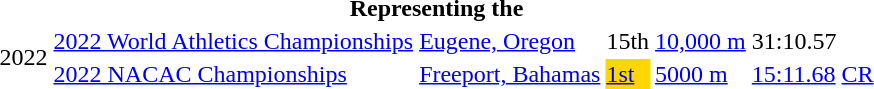<table>
<tr>
<th colspan="6">Representing the </th>
</tr>
<tr>
<td rowspan=2>2022</td>
<td><a href='#'>2022 World Athletics Championships</a></td>
<td><a href='#'>Eugene, Oregon</a></td>
<td>15th</td>
<td><a href='#'>10,000 m</a></td>
<td>31:10.57</td>
</tr>
<tr>
<td><a href='#'>2022 NACAC Championships</a></td>
<td><a href='#'>Freeport, Bahamas</a></td>
<td bgcolor=gold><a href='#'>1st</a></td>
<td><a href='#'>5000 m</a></td>
<td><a href='#'>15:11.68</a> <a href='#'>CR</a></td>
</tr>
</table>
